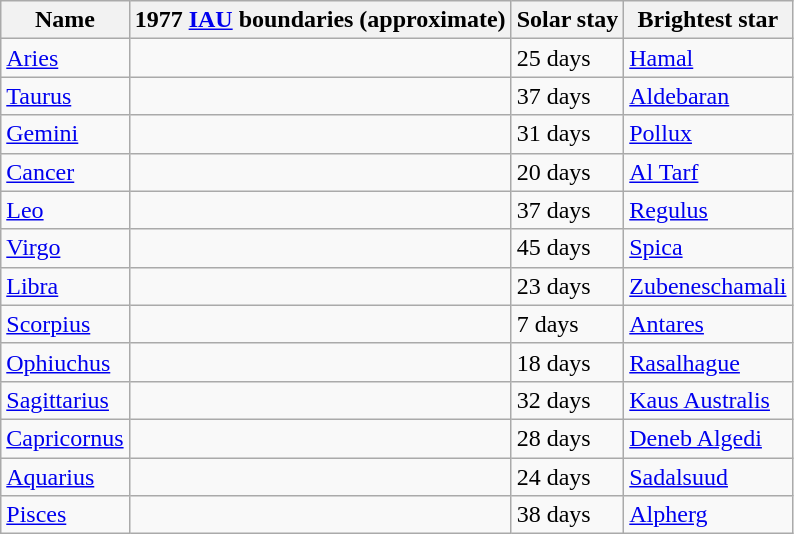<table class="wikitable" style="text-align:left">
<tr>
<th>Name</th>
<th>1977 <a href='#'>IAU</a> boundaries (approximate)</th>
<th>Solar stay</th>
<th>Brightest star</th>
</tr>
<tr>
<td><a href='#'>Aries</a></td>
<td></td>
<td>25 days</td>
<td><a href='#'>Hamal</a></td>
</tr>
<tr>
<td><a href='#'>Taurus</a></td>
<td></td>
<td>37 days</td>
<td><a href='#'>Aldebaran</a></td>
</tr>
<tr>
<td><a href='#'>Gemini</a></td>
<td></td>
<td>31 days</td>
<td><a href='#'>Pollux</a></td>
</tr>
<tr>
<td><a href='#'>Cancer</a></td>
<td></td>
<td>20 days</td>
<td><a href='#'>Al Tarf</a></td>
</tr>
<tr>
<td><a href='#'>Leo</a></td>
<td></td>
<td>37 days</td>
<td><a href='#'>Regulus</a></td>
</tr>
<tr>
<td><a href='#'>Virgo</a></td>
<td></td>
<td>45 days</td>
<td><a href='#'>Spica</a></td>
</tr>
<tr>
<td><a href='#'>Libra</a></td>
<td></td>
<td>23 days</td>
<td><a href='#'>Zubeneschamali</a></td>
</tr>
<tr>
<td><a href='#'>Scorpius</a></td>
<td></td>
<td>7 days</td>
<td><a href='#'>Antares</a></td>
</tr>
<tr>
<td><a href='#'>Ophiuchus</a></td>
<td></td>
<td>18 days</td>
<td><a href='#'>Rasalhague</a></td>
</tr>
<tr>
<td><a href='#'>Sagittarius</a></td>
<td></td>
<td>32 days</td>
<td><a href='#'>Kaus Australis</a></td>
</tr>
<tr>
<td><a href='#'>Capricornus</a></td>
<td></td>
<td>28 days</td>
<td><a href='#'>Deneb Algedi</a></td>
</tr>
<tr>
<td><a href='#'>Aquarius</a></td>
<td></td>
<td>24 days</td>
<td><a href='#'>Sadalsuud</a></td>
</tr>
<tr>
<td><a href='#'>Pisces</a></td>
<td></td>
<td>38 days</td>
<td><a href='#'>Alpherg</a></td>
</tr>
</table>
